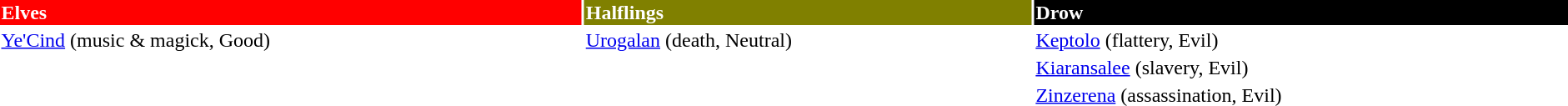<table border=0 width=100%>
<tr>
<td style="color:white" bgcolor=red><strong>Elves</strong></td>
<td style="color:white" bgcolor=olive><strong>Halflings</strong></td>
<td style="color:white" bgcolor=black><strong>Drow</strong></td>
</tr>
<tr>
<td><a href='#'>Ye'Cind</a> (music & magick, Good)</td>
<td><a href='#'>Urogalan</a> (death, Neutral)</td>
<td><a href='#'>Keptolo</a> (flattery, Evil)</td>
<td></td>
</tr>
<tr>
<td> </td>
<td> </td>
<td><a href='#'>Kiaransalee</a> (slavery, Evil)</td>
</tr>
<tr>
<td> </td>
<td> </td>
<td><a href='#'>Zinzerena</a> (assassination, Evil)</td>
</tr>
<tr>
</tr>
</table>
